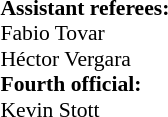<table width=50% style="font-size: 90%">
<tr>
<td><br><strong>Assistant referees:</strong>
<br> Fabio Tovar
<br> Héctor Vergara
<br><strong>Fourth official:</strong>
<br> Kevin Stott</td>
</tr>
</table>
